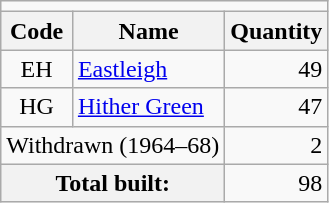<table class="wikitable floatright">
<tr>
<td colspan=3></td>
</tr>
<tr>
<th>Code</th>
<th>Name</th>
<th>Quantity</th>
</tr>
<tr>
<td style="text-align:center">EH</td>
<td><a href='#'>Eastleigh</a></td>
<td style="text-align:right">49</td>
</tr>
<tr>
<td style="text-align:center">HG</td>
<td><a href='#'>Hither Green</a></td>
<td style="text-align:right">47</td>
</tr>
<tr>
<td colspan=2>Withdrawn (1964–68)</td>
<td style="text-align:right">2</td>
</tr>
<tr>
<th colspan=2 scope=row>Total built:</th>
<td style="text-align:right">98</td>
</tr>
</table>
